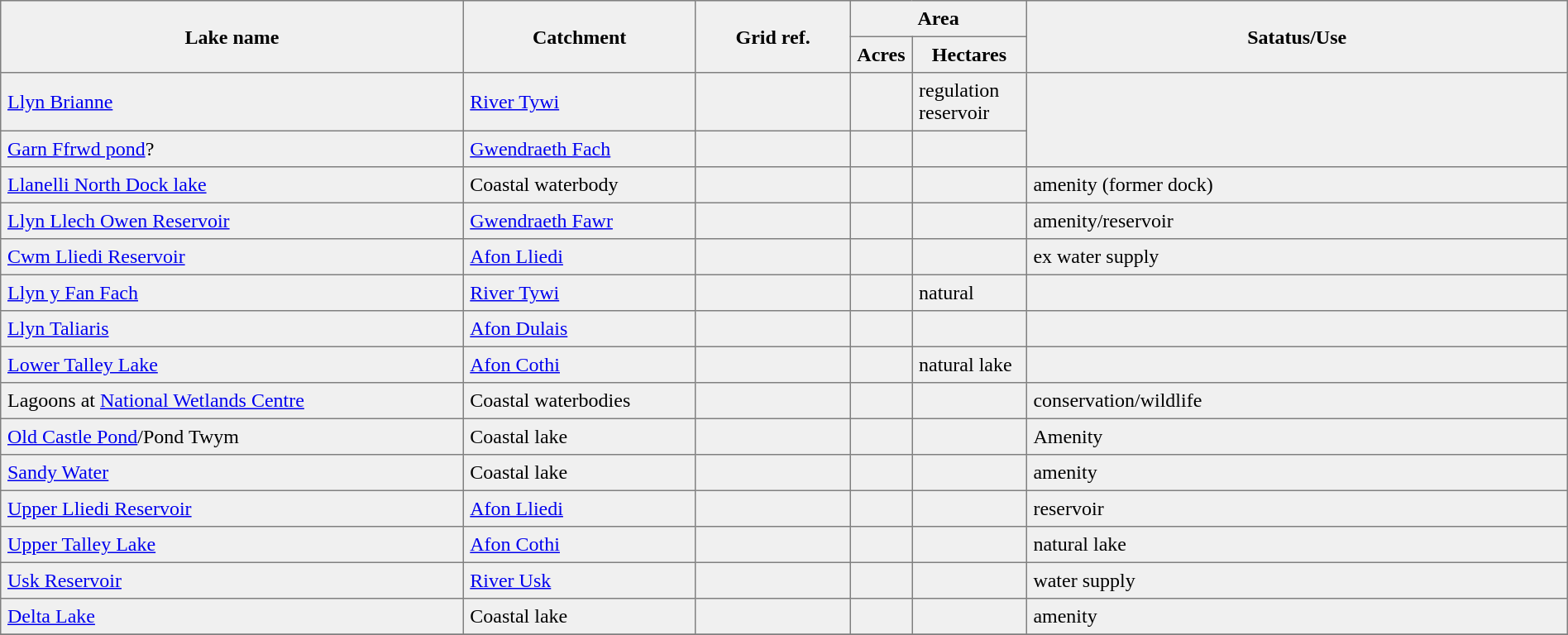<table border=1 cellspacing=0 cellpadding=5 style="border-collapse: collapse; background:#f0f0f0;" class="sortable">
<tr>
<th rowspan=2 width=30%>Lake name</th>
<th rowspan=2 width=15%>Catchment</th>
<th rowspan=2 width=10%>Grid ref.</th>
<th colspan=2 width=10%>Area</th>
<th rowspan=2 width=35%>Satatus/Use</th>
</tr>
<tr>
<th>Acres</th>
<th>Hectares</th>
</tr>
<tr>
<td><a href='#'>Llyn Brianne</a></td>
<td><a href='#'>River Tywi</a></td>
<td></td>
<td></td>
<td>regulation reservoir</td>
</tr>
<tr>
<td><a href='#'>Garn Ffrwd pond</a>?</td>
<td><a href='#'>Gwendraeth Fach</a></td>
<td></td>
<td></td>
<td></td>
</tr>
<tr>
<td><a href='#'>Llanelli North Dock lake</a></td>
<td>Coastal waterbody</td>
<td></td>
<td></td>
<td></td>
<td>amenity (former dock)</td>
</tr>
<tr>
<td><a href='#'>Llyn Llech Owen Reservoir</a></td>
<td><a href='#'>Gwendraeth Fawr</a></td>
<td></td>
<td></td>
<td></td>
<td>amenity/reservoir</td>
</tr>
<tr>
<td><a href='#'>Cwm Lliedi Reservoir</a></td>
<td><a href='#'>Afon Lliedi</a></td>
<td></td>
<td></td>
<td></td>
<td>ex water supply</td>
</tr>
<tr>
<td><a href='#'>Llyn y Fan Fach</a></td>
<td><a href='#'>River Tywi</a></td>
<td></td>
<td></td>
<td>natural</td>
</tr>
<tr>
<td><a href='#'>Llyn Taliaris</a></td>
<td><a href='#'>Afon Dulais</a></td>
<td></td>
<td></td>
<td></td>
<td></td>
</tr>
<tr>
<td><a href='#'>Lower Talley Lake</a></td>
<td><a href='#'>Afon Cothi</a></td>
<td></td>
<td></td>
<td>natural lake</td>
</tr>
<tr>
<td>Lagoons at <a href='#'>National Wetlands Centre</a></td>
<td>Coastal waterbodies</td>
<td></td>
<td></td>
<td></td>
<td>conservation/wildlife</td>
</tr>
<tr>
<td><a href='#'>Old Castle Pond</a>/Pond Twym</td>
<td>Coastal lake</td>
<td></td>
<td></td>
<td></td>
<td>Amenity</td>
</tr>
<tr>
<td><a href='#'>Sandy Water</a></td>
<td>Coastal lake</td>
<td></td>
<td></td>
<td></td>
<td>amenity</td>
</tr>
<tr>
<td><a href='#'>Upper Lliedi Reservoir</a></td>
<td><a href='#'>Afon Lliedi</a></td>
<td></td>
<td></td>
<td></td>
<td>reservoir</td>
</tr>
<tr>
<td><a href='#'>Upper Talley Lake</a></td>
<td><a href='#'>Afon Cothi</a></td>
<td></td>
<td></td>
<td></td>
<td>natural lake</td>
</tr>
<tr>
<td><a href='#'>Usk Reservoir</a></td>
<td><a href='#'>River Usk</a></td>
<td></td>
<td></td>
<td></td>
<td>water supply</td>
</tr>
<tr>
<td><a href='#'>Delta Lake</a></td>
<td>Coastal lake</td>
<td></td>
<td></td>
<td></td>
<td>amenity</td>
</tr>
<tr>
</tr>
</table>
